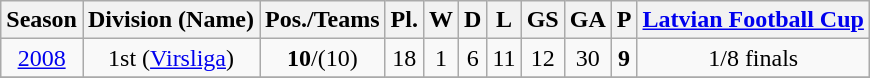<table class="wikitable">
<tr>
<th>Season</th>
<th>Division (Name)</th>
<th>Pos./Teams</th>
<th>Pl.</th>
<th>W</th>
<th>D</th>
<th>L</th>
<th>GS</th>
<th>GA</th>
<th>P</th>
<th><a href='#'>Latvian Football Cup</a></th>
</tr>
<tr>
<td align=center><a href='#'>2008</a></td>
<td align=center>1st (<a href='#'>Virsliga</a>)</td>
<td align=center bgcolor=><strong>10</strong>/(10)</td>
<td align=center>18</td>
<td align=center>1</td>
<td align=center>6</td>
<td align=center>11</td>
<td align=center>12</td>
<td align=center>30</td>
<td align=center><strong>9</strong></td>
<td align=center bgcolor=>1/8 finals</td>
</tr>
<tr>
</tr>
</table>
